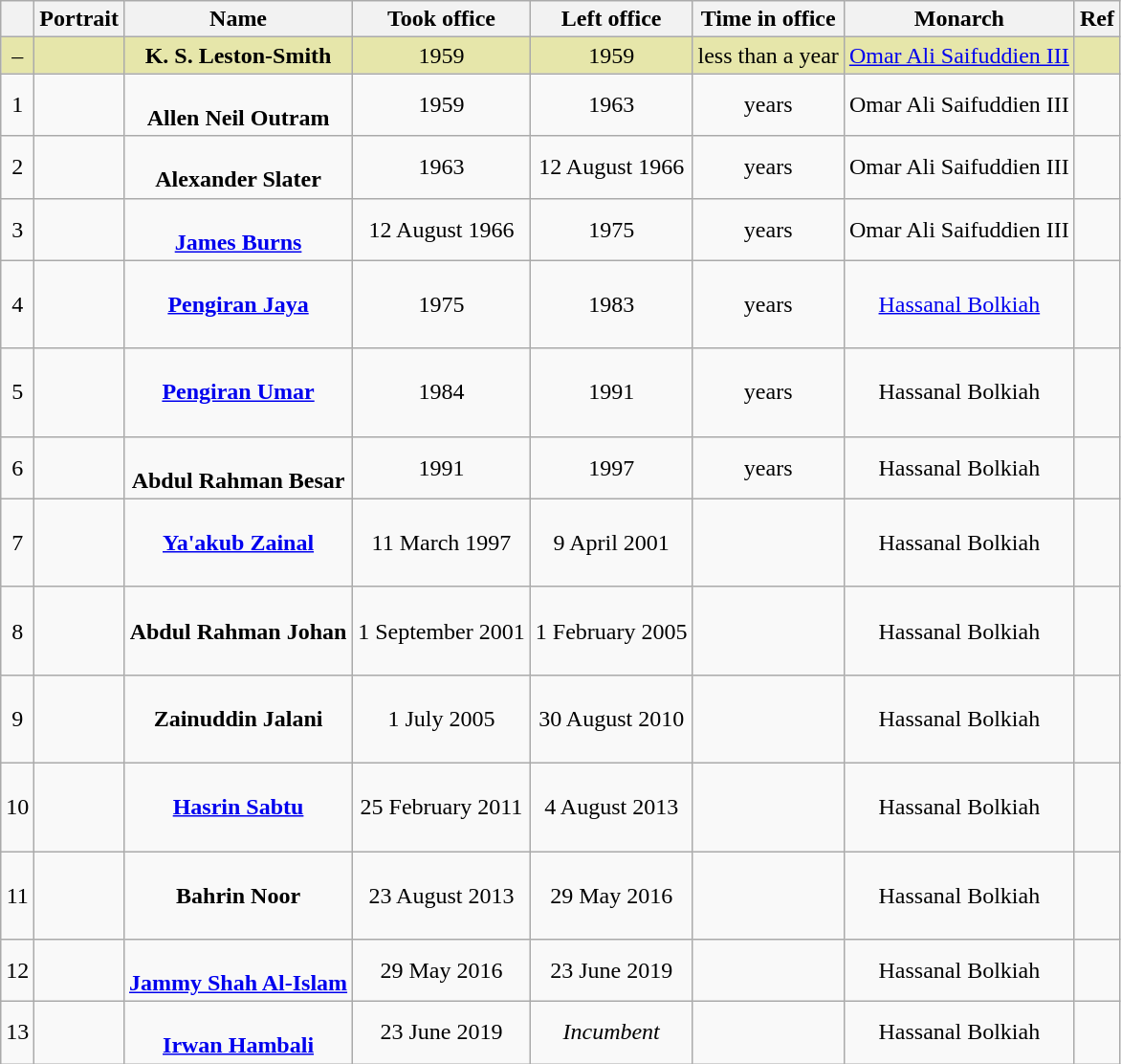<table class="wikitable sortable" style="text-align:center;">
<tr>
<th></th>
<th>Portrait</th>
<th>Name</th>
<th>Took office</th>
<th>Left office</th>
<th>Time in office</th>
<th>Monarch</th>
<th>Ref</th>
</tr>
<tr style="background:#e6e6aa;">
<td>–</td>
<td></td>
<td><strong>K. S. Leston-Smith</strong></td>
<td>1959</td>
<td>1959</td>
<td>less than a year</td>
<td><a href='#'>Omar Ali Saifuddien III</a></td>
<td></td>
</tr>
<tr>
<td>1</td>
<td></td>
<td><br><strong>Allen Neil Outram</strong><br></td>
<td>1959</td>
<td>1963</td>
<td> years</td>
<td>Omar Ali Saifuddien III</td>
<td></td>
</tr>
<tr>
<td>2</td>
<td></td>
<td><br><strong>Alexander Slater</strong><br></td>
<td>1963</td>
<td>12 August 1966</td>
<td> years</td>
<td>Omar Ali Saifuddien III</td>
<td></td>
</tr>
<tr>
<td>3</td>
<td></td>
<td><br><strong><a href='#'>James Burns</a></strong><br></td>
<td>12 August 1966</td>
<td>1975</td>
<td> years</td>
<td>Omar Ali Saifuddien III</td>
<td></td>
</tr>
<tr>
<td>4</td>
<td></td>
<td><br><strong><a href='#'>Pengiran Jaya</a></strong><br><br></td>
<td>1975</td>
<td>1983</td>
<td> years</td>
<td><a href='#'>Hassanal Bolkiah</a></td>
<td></td>
</tr>
<tr>
<td>5</td>
<td></td>
<td><br><strong><a href='#'>Pengiran Umar</a></strong><br><br></td>
<td>1984</td>
<td>1991</td>
<td> years</td>
<td>Hassanal Bolkiah</td>
<td></td>
</tr>
<tr>
<td>6</td>
<td></td>
<td><br><strong>Abdul Rahman Besar</strong><br></td>
<td>1991</td>
<td>1997</td>
<td> years</td>
<td>Hassanal Bolkiah</td>
<td></td>
</tr>
<tr>
<td>7</td>
<td></td>
<td><br><strong><a href='#'>Ya'akub Zainal</a></strong><br><br></td>
<td>11 March 1997</td>
<td>9 April 2001</td>
<td></td>
<td>Hassanal Bolkiah</td>
<td></td>
</tr>
<tr>
<td>8</td>
<td></td>
<td><br><strong>Abdul Rahman Johan</strong><br><br></td>
<td>1 September 2001</td>
<td>1 February 2005</td>
<td></td>
<td>Hassanal Bolkiah</td>
<td></td>
</tr>
<tr>
<td>9</td>
<td></td>
<td><br><strong>Zainuddin Jalani</strong><br><br></td>
<td>1 July 2005</td>
<td>30 August 2010</td>
<td></td>
<td>Hassanal Bolkiah</td>
<td></td>
</tr>
<tr>
<td>10</td>
<td></td>
<td><br><strong><a href='#'>Hasrin Sabtu</a></strong><br><br></td>
<td>25 February 2011</td>
<td>4 August 2013</td>
<td></td>
<td>Hassanal Bolkiah</td>
<td></td>
</tr>
<tr>
<td>11</td>
<td></td>
<td><br> <strong>Bahrin Noor</strong> <br><br></td>
<td>23 August 2013</td>
<td>29 May 2016</td>
<td></td>
<td>Hassanal Bolkiah</td>
<td></td>
</tr>
<tr>
<td>12</td>
<td></td>
<td><br> <strong><a href='#'>Jammy Shah Al-Islam</a></strong> <br></td>
<td>29 May 2016</td>
<td>23 June 2019</td>
<td></td>
<td>Hassanal Bolkiah</td>
<td></td>
</tr>
<tr>
<td>13</td>
<td></td>
<td><br> <strong><a href='#'>Irwan Hambali</a></strong> <br></td>
<td>23 June 2019</td>
<td><em>Incumbent</em></td>
<td></td>
<td>Hassanal Bolkiah</td>
<td></td>
</tr>
</table>
